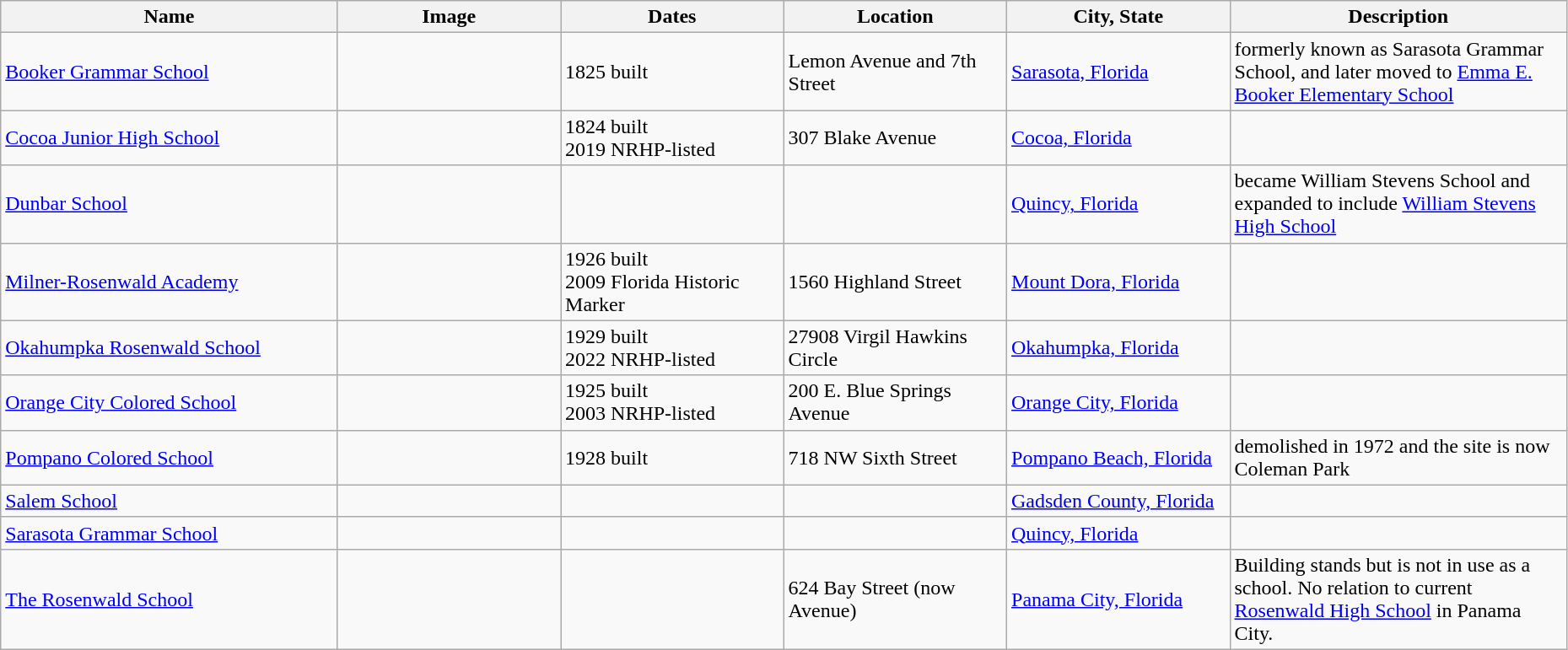<table class="wikitable sortable" style="width:98%">
<tr>
<th style="width: 200px"><strong>Name</strong></th>
<th class="unsortable" style="width: 130px"><strong>Image</strong></th>
<th style="width: 130px"><strong>Dates</strong></th>
<th style="width: 130px"><strong>Location</strong></th>
<th style="width: 130px"><strong>City, State</strong></th>
<th class="unsortable" style="width: 200px"><strong>Description</strong></th>
</tr>
<tr>
<td><a href='#'>Booker Grammar School</a></td>
<td></td>
<td>1825 built</td>
<td>Lemon Avenue and 7th Street</td>
<td><a href='#'>Sarasota, Florida</a></td>
<td>formerly known as Sarasota Grammar School, and later moved to <a href='#'>Emma E. Booker Elementary School</a></td>
</tr>
<tr>
<td><a href='#'>Cocoa Junior High School</a></td>
<td></td>
<td>1824 built<br>2019 NRHP-listed</td>
<td>307 Blake Avenue</td>
<td><a href='#'>Cocoa, Florida</a></td>
<td></td>
</tr>
<tr>
<td><a href='#'>Dunbar School</a></td>
<td></td>
<td></td>
<td></td>
<td><a href='#'>Quincy, Florida</a></td>
<td>became William Stevens School and expanded to include <a href='#'>William Stevens High School</a></td>
</tr>
<tr>
<td><a href='#'>Milner-Rosenwald Academy</a></td>
<td></td>
<td>1926 built<br>2009 Florida Historic Marker</td>
<td>1560 Highland Street</td>
<td><a href='#'>Mount Dora, Florida</a></td>
<td></td>
</tr>
<tr>
<td><a href='#'>Okahumpka Rosenwald School</a></td>
<td></td>
<td>1929 built<br>2022 NRHP-listed</td>
<td>27908 Virgil Hawkins Circle</td>
<td><a href='#'>Okahumpka, Florida</a></td>
<td></td>
</tr>
<tr>
<td><a href='#'>Orange City Colored School</a></td>
<td></td>
<td>1925 built<br>2003 NRHP-listed</td>
<td>200 E. Blue Springs Avenue</td>
<td><a href='#'>Orange City, Florida</a></td>
<td></td>
</tr>
<tr>
<td><a href='#'>Pompano Colored School</a></td>
<td></td>
<td>1928 built</td>
<td>718 NW Sixth Street</td>
<td><a href='#'>Pompano Beach, Florida</a></td>
<td>demolished in 1972 and the site is now Coleman Park</td>
</tr>
<tr>
<td><a href='#'>Salem School</a></td>
<td></td>
<td></td>
<td></td>
<td><a href='#'>Gadsden County, Florida</a></td>
<td></td>
</tr>
<tr>
<td><a href='#'>Sarasota Grammar School</a></td>
<td></td>
<td></td>
<td></td>
<td><a href='#'>Quincy, Florida</a></td>
<td></td>
</tr>
<tr ->
<td><a href='#'>The Rosenwald School</a></td>
<td></td>
<td></td>
<td>624 Bay Street (now Avenue)</td>
<td><a href='#'>Panama City, Florida</a></td>
<td>Building stands but is not in use as a school. No relation to current <a href='#'>Rosenwald High School</a> in Panama City.</td>
</tr>
</table>
